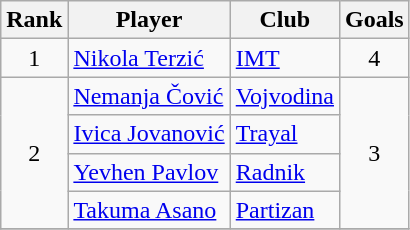<table class="wikitable">
<tr>
<th>Rank</th>
<th>Player</th>
<th>Club</th>
<th align=center>Goals</th>
</tr>
<tr>
<td style="text-align:center">1</td>
<td> <a href='#'>Nikola Terzić</a></td>
<td><a href='#'>IMT</a></td>
<td style="text-align:center">4</td>
</tr>
<tr>
<td rowspan="4" style="text-align:center">2</td>
<td> <a href='#'>Nemanja Čović</a></td>
<td><a href='#'>Vojvodina</a></td>
<td rowspan="4" style="text-align:center">3</td>
</tr>
<tr>
<td> <a href='#'>Ivica Jovanović</a></td>
<td><a href='#'>Trayal</a></td>
</tr>
<tr>
<td> <a href='#'>Yevhen Pavlov</a></td>
<td><a href='#'>Radnik</a></td>
</tr>
<tr>
<td> <a href='#'>Takuma Asano</a></td>
<td><a href='#'>Partizan</a></td>
</tr>
<tr>
</tr>
</table>
